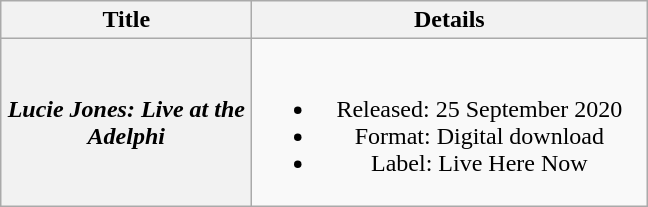<table class="wikitable plainrowheaders" style="text-align:center;" border="1">
<tr>
<th scope="col" style="width:10em;">Title</th>
<th scope="col" style="width:16em;">Details</th>
</tr>
<tr>
<th scope="row"><em>Lucie Jones: Live at the Adelphi</em></th>
<td><br><ul><li>Released: 25 September 2020</li><li>Format: Digital download</li><li>Label: Live Here Now</li></ul></td>
</tr>
</table>
